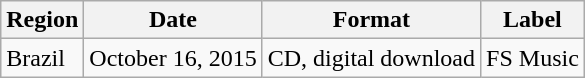<table class=wikitable>
<tr>
<th>Region</th>
<th>Date</th>
<th>Format</th>
<th>Label</th>
</tr>
<tr>
<td>Brazil</td>
<td rowspan="1">October 16, 2015</td>
<td rowspan="1">CD, digital download</td>
<td rowspan="1">FS Music</td>
</tr>
</table>
